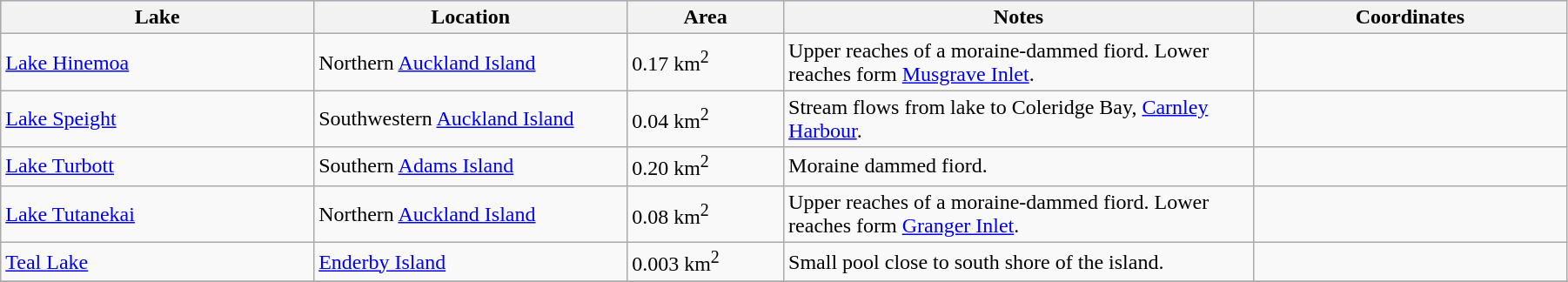<table class="wikitable sortable" width=95%>
<tr bgcolor=#99CCFF>
<th width=20%>Lake</th>
<th width=20%>Location</th>
<th width=10%;data-sort-type=number>Area</th>
<th width=30%>Notes</th>
<th width=20%>Coordinates</th>
</tr>
<tr>
<td><a href='#'>Lake Hinemoa</a></td>
<td>Northern <a href='#'>Auckland Island</a></td>
<td>0.17 km<sup>2</sup></td>
<td>Upper reaches of a moraine-dammed fiord. Lower reaches form <a href='#'>Musgrave Inlet</a>.</td>
<td></td>
</tr>
<tr>
<td><a href='#'>Lake Speight</a></td>
<td>Southwestern <a href='#'>Auckland Island</a></td>
<td>0.04 km<sup>2</sup></td>
<td>Stream flows from lake to Coleridge Bay, <a href='#'>Carnley Harbour</a>.</td>
<td></td>
</tr>
<tr>
<td><a href='#'>Lake Turbott</a></td>
<td>Southern <a href='#'>Adams Island</a></td>
<td>0.20 km<sup>2</sup></td>
<td>Moraine dammed fiord.</td>
<td></td>
</tr>
<tr>
<td><a href='#'>Lake Tutanekai</a></td>
<td>Northern <a href='#'>Auckland Island</a></td>
<td>0.08 km<sup>2</sup></td>
<td>Upper reaches of a moraine-dammed fiord. Lower reaches form <a href='#'>Granger Inlet</a>.</td>
<td></td>
</tr>
<tr>
<td><a href='#'>Teal Lake</a></td>
<td><a href='#'>Enderby Island</a></td>
<td>0.003 km<sup>2</sup></td>
<td>Small pool close to south shore of the island.</td>
<td></td>
</tr>
<tr>
</tr>
</table>
